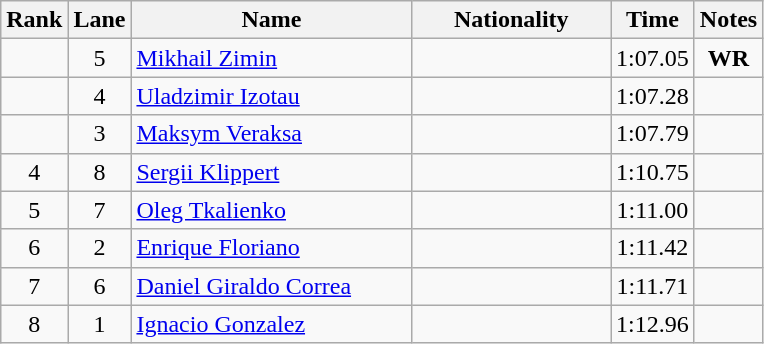<table class="wikitable sortable" style="text-align:center">
<tr>
<th>Rank</th>
<th>Lane</th>
<th style="width:180px">Name</th>
<th style="width:125px">Nationality</th>
<th>Time</th>
<th>Notes</th>
</tr>
<tr>
<td></td>
<td>5</td>
<td style="text-align:left;"><a href='#'>Mikhail Zimin</a></td>
<td style="text-align:left;"></td>
<td>1:07.05</td>
<td><strong>WR</strong></td>
</tr>
<tr>
<td></td>
<td>4</td>
<td style="text-align:left;"><a href='#'>Uladzimir Izotau</a></td>
<td style="text-align:left;"></td>
<td>1:07.28</td>
<td></td>
</tr>
<tr>
<td></td>
<td>3</td>
<td style="text-align:left;"><a href='#'>Maksym Veraksa</a></td>
<td style="text-align:left;"></td>
<td>1:07.79</td>
<td></td>
</tr>
<tr>
<td>4</td>
<td>8</td>
<td style="text-align:left;"><a href='#'>Sergii Klippert</a></td>
<td style="text-align:left;"></td>
<td>1:10.75</td>
<td></td>
</tr>
<tr>
<td>5</td>
<td>7</td>
<td style="text-align:left;"><a href='#'>Oleg Tkalienko</a></td>
<td style="text-align:left;"></td>
<td>1:11.00</td>
<td></td>
</tr>
<tr>
<td>6</td>
<td>2</td>
<td style="text-align:left;"><a href='#'>Enrique Floriano</a></td>
<td style="text-align:left;"></td>
<td>1:11.42</td>
<td></td>
</tr>
<tr>
<td>7</td>
<td>6</td>
<td style="text-align:left;"><a href='#'>Daniel Giraldo Correa</a></td>
<td style="text-align:left;"></td>
<td>1:11.71</td>
<td></td>
</tr>
<tr>
<td>8</td>
<td>1</td>
<td style="text-align:left;"><a href='#'>Ignacio Gonzalez</a></td>
<td style="text-align:left;"></td>
<td>1:12.96</td>
<td></td>
</tr>
</table>
